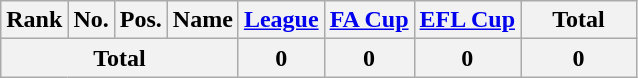<table class="wikitable" style="text-align: center; font-size:100%">
<tr>
<th>Rank</th>
<th>No.</th>
<th>Pos.</th>
<th>Name</th>
<th><a href='#'>League</a></th>
<th><a href='#'>FA Cup</a></th>
<th><a href='#'>EFL Cup</a></th>
<th width=70>Total</th>
</tr>
<tr>
<th colspan=4>Total</th>
<th>0</th>
<th>0</th>
<th>0</th>
<th>0</th>
</tr>
</table>
